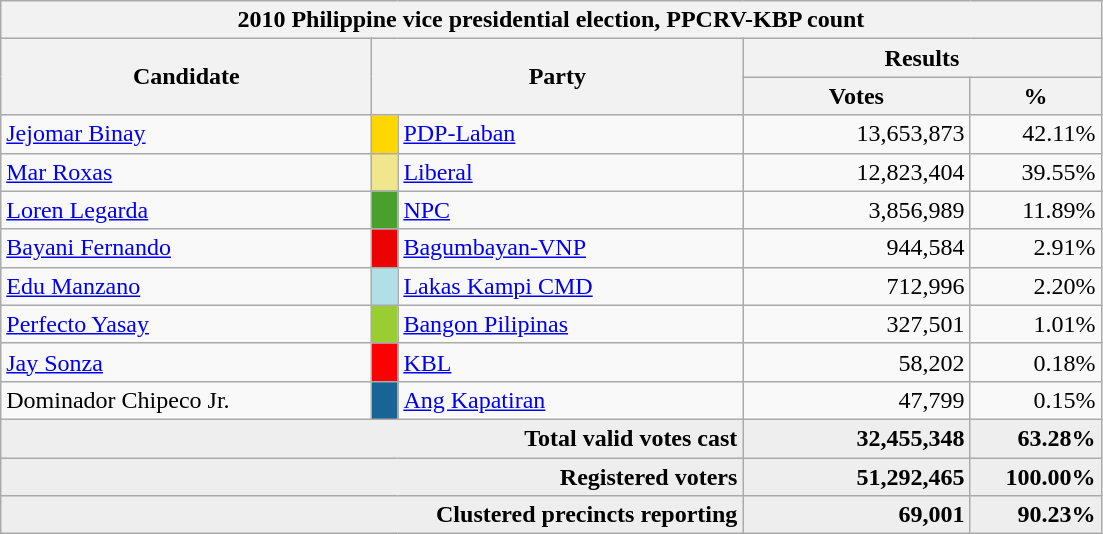<table class="wikitable">
<tr>
<th colspan="5">2010 Philippine vice presidential election, PPCRV-KBP count</th>
</tr>
<tr style="text-align:center;">
<th style="width: 15em" rowspan="2">Candidate</th>
<th colspan="2" rowspan="2" style="width: 15em">Party</th>
<th style="width: 14em" colspan="2">Results</th>
</tr>
<tr style="text-align:center;">
<th style="width: 9em">Votes</th>
<th style="width: 5em">%</th>
</tr>
<tr>
<td><a href='#'>Jejomar Binay</a></td>
<th style="background:gold; width:3px;"></th>
<td style="width: 130px"><a href='#'>PDP-Laban</a></td>
<td style="text-align:right;">13,653,873</td>
<td style="text-align:right;">42.11%</td>
</tr>
<tr>
<td><a href='#'>Mar Roxas</a></td>
<th style="background:khaki; width:3px;"></th>
<td style="width: 130px"><a href='#'>Liberal</a></td>
<td style="text-align:right;">12,823,404</td>
<td style="text-align:right;">39.55%</td>
</tr>
<tr>
<td><a href='#'>Loren Legarda</a></td>
<th style="background:#4aa02c; width:3px;"></th>
<td style="width: 130px"><a href='#'>NPC</a></td>
<td style="text-align:right;">3,856,989</td>
<td style="text-align:right;">11.89%</td>
</tr>
<tr>
<td><a href='#'>Bayani Fernando</a></td>
<th style="background:#eb0304; width:3px;"></th>
<td style="width: 130px"><a href='#'>Bagumbayan-VNP</a></td>
<td style="text-align:right;">944,584</td>
<td style="text-align:right;">2.91%</td>
</tr>
<tr>
<td><a href='#'>Edu Manzano</a></td>
<th style="background:#b0e0e6; width:3px;"></th>
<td style="width: 130px"><a href='#'>Lakas Kampi CMD</a></td>
<td style="text-align:right;">712,996</td>
<td style="text-align:right;">2.20%</td>
</tr>
<tr>
<td><a href='#'>Perfecto Yasay</a></td>
<th style="background:#9acd32; width:3px;"></th>
<td style="width: 130px"><a href='#'>Bangon Pilipinas</a></td>
<td style="text-align:right;">327,501</td>
<td style="text-align:right;">1.01%</td>
</tr>
<tr>
<td><a href='#'>Jay Sonza</a></td>
<th style="background:#f00; width:3px;"></th>
<td style="width: 130px"><a href='#'>KBL</a></td>
<td style="text-align:right;">58,202</td>
<td style="text-align:right;">0.18%</td>
</tr>
<tr>
<td>Dominador Chipeco Jr.</td>
<th style="background:#186495; width:3px;"></th>
<td style="width: 130px"><a href='#'>Ang Kapatiran</a></td>
<td style="text-align:right;">47,799</td>
<td style="text-align:right;">0.15%</td>
</tr>
<tr style="background:#eee; text-align:right;">
<td colspan="3"><strong>Total valid votes cast</strong></td>
<td><strong>32,455,348</strong></td>
<td><strong>63.28%</strong></td>
</tr>
<tr style="background:#eee; text-align:right;">
<td colspan="3"><strong>Registered voters</strong></td>
<td><strong>51,292,465</strong></td>
<td><strong>100.00%</strong></td>
</tr>
<tr style="background:#eee; text-align:right;">
<td colspan="3"><strong>Clustered precincts reporting</strong></td>
<td><strong>69,001</strong></td>
<td><strong>90.23%</strong></td>
</tr>
</table>
